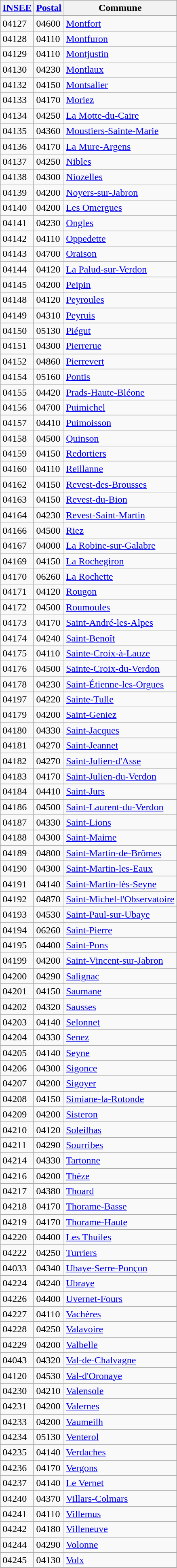<table class="wikitable sortable">
<tr>
<th><a href='#'>INSEE</a></th>
<th><a href='#'>Postal</a></th>
<th>Commune</th>
</tr>
<tr>
<td>04127</td>
<td>04600</td>
<td><a href='#'>Montfort</a></td>
</tr>
<tr>
<td>04128</td>
<td>04110</td>
<td><a href='#'>Montfuron</a></td>
</tr>
<tr>
<td>04129</td>
<td>04110</td>
<td><a href='#'>Montjustin</a></td>
</tr>
<tr>
<td>04130</td>
<td>04230</td>
<td><a href='#'>Montlaux</a></td>
</tr>
<tr>
<td>04132</td>
<td>04150</td>
<td><a href='#'>Montsalier</a></td>
</tr>
<tr>
<td>04133</td>
<td>04170</td>
<td><a href='#'>Moriez</a></td>
</tr>
<tr>
<td>04134</td>
<td>04250</td>
<td><a href='#'>La Motte-du-Caire</a></td>
</tr>
<tr>
<td>04135</td>
<td>04360</td>
<td><a href='#'>Moustiers-Sainte-Marie</a></td>
</tr>
<tr>
<td>04136</td>
<td>04170</td>
<td><a href='#'>La Mure-Argens</a></td>
</tr>
<tr>
<td>04137</td>
<td>04250</td>
<td><a href='#'>Nibles</a></td>
</tr>
<tr>
<td>04138</td>
<td>04300</td>
<td><a href='#'>Niozelles</a></td>
</tr>
<tr>
<td>04139</td>
<td>04200</td>
<td><a href='#'>Noyers-sur-Jabron</a></td>
</tr>
<tr>
<td>04140</td>
<td>04200</td>
<td><a href='#'>Les Omergues</a></td>
</tr>
<tr>
<td>04141</td>
<td>04230</td>
<td><a href='#'>Ongles</a></td>
</tr>
<tr>
<td>04142</td>
<td>04110</td>
<td><a href='#'>Oppedette</a></td>
</tr>
<tr>
<td>04143</td>
<td>04700</td>
<td><a href='#'>Oraison</a></td>
</tr>
<tr>
<td>04144</td>
<td>04120</td>
<td><a href='#'>La Palud-sur-Verdon</a></td>
</tr>
<tr>
<td>04145</td>
<td>04200</td>
<td><a href='#'>Peipin</a></td>
</tr>
<tr>
<td>04148</td>
<td>04120</td>
<td><a href='#'>Peyroules</a></td>
</tr>
<tr>
<td>04149</td>
<td>04310</td>
<td><a href='#'>Peyruis</a></td>
</tr>
<tr>
<td>04150</td>
<td>05130</td>
<td><a href='#'>Piégut</a></td>
</tr>
<tr>
<td>04151</td>
<td>04300</td>
<td><a href='#'>Pierrerue</a></td>
</tr>
<tr>
<td>04152</td>
<td>04860</td>
<td><a href='#'>Pierrevert</a></td>
</tr>
<tr>
<td>04154</td>
<td>05160</td>
<td><a href='#'>Pontis</a></td>
</tr>
<tr>
<td>04155</td>
<td>04420</td>
<td><a href='#'>Prads-Haute-Bléone</a></td>
</tr>
<tr>
<td>04156</td>
<td>04700</td>
<td><a href='#'>Puimichel</a></td>
</tr>
<tr>
<td>04157</td>
<td>04410</td>
<td><a href='#'>Puimoisson</a></td>
</tr>
<tr>
<td>04158</td>
<td>04500</td>
<td><a href='#'>Quinson</a></td>
</tr>
<tr>
<td>04159</td>
<td>04150</td>
<td><a href='#'>Redortiers</a></td>
</tr>
<tr>
<td>04160</td>
<td>04110</td>
<td><a href='#'>Reillanne</a></td>
</tr>
<tr>
<td>04162</td>
<td>04150</td>
<td><a href='#'>Revest-des-Brousses</a></td>
</tr>
<tr>
<td>04163</td>
<td>04150</td>
<td><a href='#'>Revest-du-Bion</a></td>
</tr>
<tr>
<td>04164</td>
<td>04230</td>
<td><a href='#'>Revest-Saint-Martin</a></td>
</tr>
<tr>
<td>04166</td>
<td>04500</td>
<td><a href='#'>Riez</a></td>
</tr>
<tr>
<td>04167</td>
<td>04000</td>
<td><a href='#'>La Robine-sur-Galabre</a></td>
</tr>
<tr>
<td>04169</td>
<td>04150</td>
<td><a href='#'>La Rochegiron</a></td>
</tr>
<tr>
<td>04170</td>
<td>06260</td>
<td><a href='#'>La Rochette</a></td>
</tr>
<tr>
<td>04171</td>
<td>04120</td>
<td><a href='#'>Rougon</a></td>
</tr>
<tr>
<td>04172</td>
<td>04500</td>
<td><a href='#'>Roumoules</a></td>
</tr>
<tr>
<td>04173</td>
<td>04170</td>
<td><a href='#'>Saint-André-les-Alpes</a></td>
</tr>
<tr>
<td>04174</td>
<td>04240</td>
<td><a href='#'>Saint-Benoît</a></td>
</tr>
<tr>
<td>04175</td>
<td>04110</td>
<td><a href='#'>Sainte-Croix-à-Lauze</a></td>
</tr>
<tr>
<td>04176</td>
<td>04500</td>
<td><a href='#'>Sainte-Croix-du-Verdon</a></td>
</tr>
<tr>
<td>04178</td>
<td>04230</td>
<td><a href='#'>Saint-Étienne-les-Orgues</a></td>
</tr>
<tr>
<td>04197</td>
<td>04220</td>
<td><a href='#'>Sainte-Tulle</a></td>
</tr>
<tr>
<td>04179</td>
<td>04200</td>
<td><a href='#'>Saint-Geniez</a></td>
</tr>
<tr>
<td>04180</td>
<td>04330</td>
<td><a href='#'>Saint-Jacques</a></td>
</tr>
<tr>
<td>04181</td>
<td>04270</td>
<td><a href='#'>Saint-Jeannet</a></td>
</tr>
<tr>
<td>04182</td>
<td>04270</td>
<td><a href='#'>Saint-Julien-d'Asse</a></td>
</tr>
<tr>
<td>04183</td>
<td>04170</td>
<td><a href='#'>Saint-Julien-du-Verdon</a></td>
</tr>
<tr>
<td>04184</td>
<td>04410</td>
<td><a href='#'>Saint-Jurs</a></td>
</tr>
<tr>
<td>04186</td>
<td>04500</td>
<td><a href='#'>Saint-Laurent-du-Verdon</a></td>
</tr>
<tr>
<td>04187</td>
<td>04330</td>
<td><a href='#'>Saint-Lions</a></td>
</tr>
<tr>
<td>04188</td>
<td>04300</td>
<td><a href='#'>Saint-Maime</a></td>
</tr>
<tr>
<td>04189</td>
<td>04800</td>
<td><a href='#'>Saint-Martin-de-Brômes</a></td>
</tr>
<tr>
<td>04190</td>
<td>04300</td>
<td><a href='#'>Saint-Martin-les-Eaux</a></td>
</tr>
<tr>
<td>04191</td>
<td>04140</td>
<td><a href='#'>Saint-Martin-lès-Seyne</a></td>
</tr>
<tr>
<td>04192</td>
<td>04870</td>
<td><a href='#'>Saint-Michel-l'Observatoire</a></td>
</tr>
<tr>
<td>04193</td>
<td>04530</td>
<td><a href='#'>Saint-Paul-sur-Ubaye</a></td>
</tr>
<tr>
<td>04194</td>
<td>06260</td>
<td><a href='#'>Saint-Pierre</a></td>
</tr>
<tr>
<td>04195</td>
<td>04400</td>
<td><a href='#'>Saint-Pons</a></td>
</tr>
<tr>
<td>04199</td>
<td>04200</td>
<td><a href='#'>Saint-Vincent-sur-Jabron</a></td>
</tr>
<tr>
<td>04200</td>
<td>04290</td>
<td><a href='#'>Salignac</a></td>
</tr>
<tr>
<td>04201</td>
<td>04150</td>
<td><a href='#'>Saumane</a></td>
</tr>
<tr>
<td>04202</td>
<td>04320</td>
<td><a href='#'>Sausses</a></td>
</tr>
<tr>
<td>04203</td>
<td>04140</td>
<td><a href='#'>Selonnet</a></td>
</tr>
<tr>
<td>04204</td>
<td>04330</td>
<td><a href='#'>Senez</a></td>
</tr>
<tr>
<td>04205</td>
<td>04140</td>
<td><a href='#'>Seyne</a></td>
</tr>
<tr>
<td>04206</td>
<td>04300</td>
<td><a href='#'>Sigonce</a></td>
</tr>
<tr>
<td>04207</td>
<td>04200</td>
<td><a href='#'>Sigoyer</a></td>
</tr>
<tr>
<td>04208</td>
<td>04150</td>
<td><a href='#'>Simiane-la-Rotonde</a></td>
</tr>
<tr>
<td>04209</td>
<td>04200</td>
<td><a href='#'>Sisteron</a></td>
</tr>
<tr>
<td>04210</td>
<td>04120</td>
<td><a href='#'>Soleilhas</a></td>
</tr>
<tr>
<td>04211</td>
<td>04290</td>
<td><a href='#'>Sourribes</a></td>
</tr>
<tr>
<td>04214</td>
<td>04330</td>
<td><a href='#'>Tartonne</a></td>
</tr>
<tr>
<td>04216</td>
<td>04200</td>
<td><a href='#'>Thèze</a></td>
</tr>
<tr>
<td>04217</td>
<td>04380</td>
<td><a href='#'>Thoard</a></td>
</tr>
<tr>
<td>04218</td>
<td>04170</td>
<td><a href='#'>Thorame-Basse</a></td>
</tr>
<tr>
<td>04219</td>
<td>04170</td>
<td><a href='#'>Thorame-Haute</a></td>
</tr>
<tr>
<td>04220</td>
<td>04400</td>
<td><a href='#'>Les Thuiles</a></td>
</tr>
<tr>
<td>04222</td>
<td>04250</td>
<td><a href='#'>Turriers</a></td>
</tr>
<tr>
<td>04033</td>
<td>04340</td>
<td><a href='#'>Ubaye-Serre-Ponçon</a></td>
</tr>
<tr>
<td>04224</td>
<td>04240</td>
<td><a href='#'>Ubraye</a></td>
</tr>
<tr>
<td>04226</td>
<td>04400</td>
<td><a href='#'>Uvernet-Fours</a></td>
</tr>
<tr>
<td>04227</td>
<td>04110</td>
<td><a href='#'>Vachères</a></td>
</tr>
<tr>
<td>04228</td>
<td>04250</td>
<td><a href='#'>Valavoire</a></td>
</tr>
<tr>
<td>04229</td>
<td>04200</td>
<td><a href='#'>Valbelle</a></td>
</tr>
<tr>
<td>04043</td>
<td>04320</td>
<td><a href='#'>Val-de-Chalvagne</a></td>
</tr>
<tr>
<td>04120</td>
<td>04530</td>
<td><a href='#'>Val-d'Oronaye</a></td>
</tr>
<tr>
<td>04230</td>
<td>04210</td>
<td><a href='#'>Valensole</a></td>
</tr>
<tr>
<td>04231</td>
<td>04200</td>
<td><a href='#'>Valernes</a></td>
</tr>
<tr>
<td>04233</td>
<td>04200</td>
<td><a href='#'>Vaumeilh</a></td>
</tr>
<tr>
<td>04234</td>
<td>05130</td>
<td><a href='#'>Venterol</a></td>
</tr>
<tr>
<td>04235</td>
<td>04140</td>
<td><a href='#'>Verdaches</a></td>
</tr>
<tr>
<td>04236</td>
<td>04170</td>
<td><a href='#'>Vergons</a></td>
</tr>
<tr>
<td>04237</td>
<td>04140</td>
<td><a href='#'>Le Vernet</a></td>
</tr>
<tr>
<td>04240</td>
<td>04370</td>
<td><a href='#'>Villars-Colmars</a></td>
</tr>
<tr>
<td>04241</td>
<td>04110</td>
<td><a href='#'>Villemus</a></td>
</tr>
<tr>
<td>04242</td>
<td>04180</td>
<td><a href='#'>Villeneuve</a></td>
</tr>
<tr>
<td>04244</td>
<td>04290</td>
<td><a href='#'>Volonne</a></td>
</tr>
<tr>
<td>04245</td>
<td>04130</td>
<td><a href='#'>Volx</a></td>
</tr>
</table>
